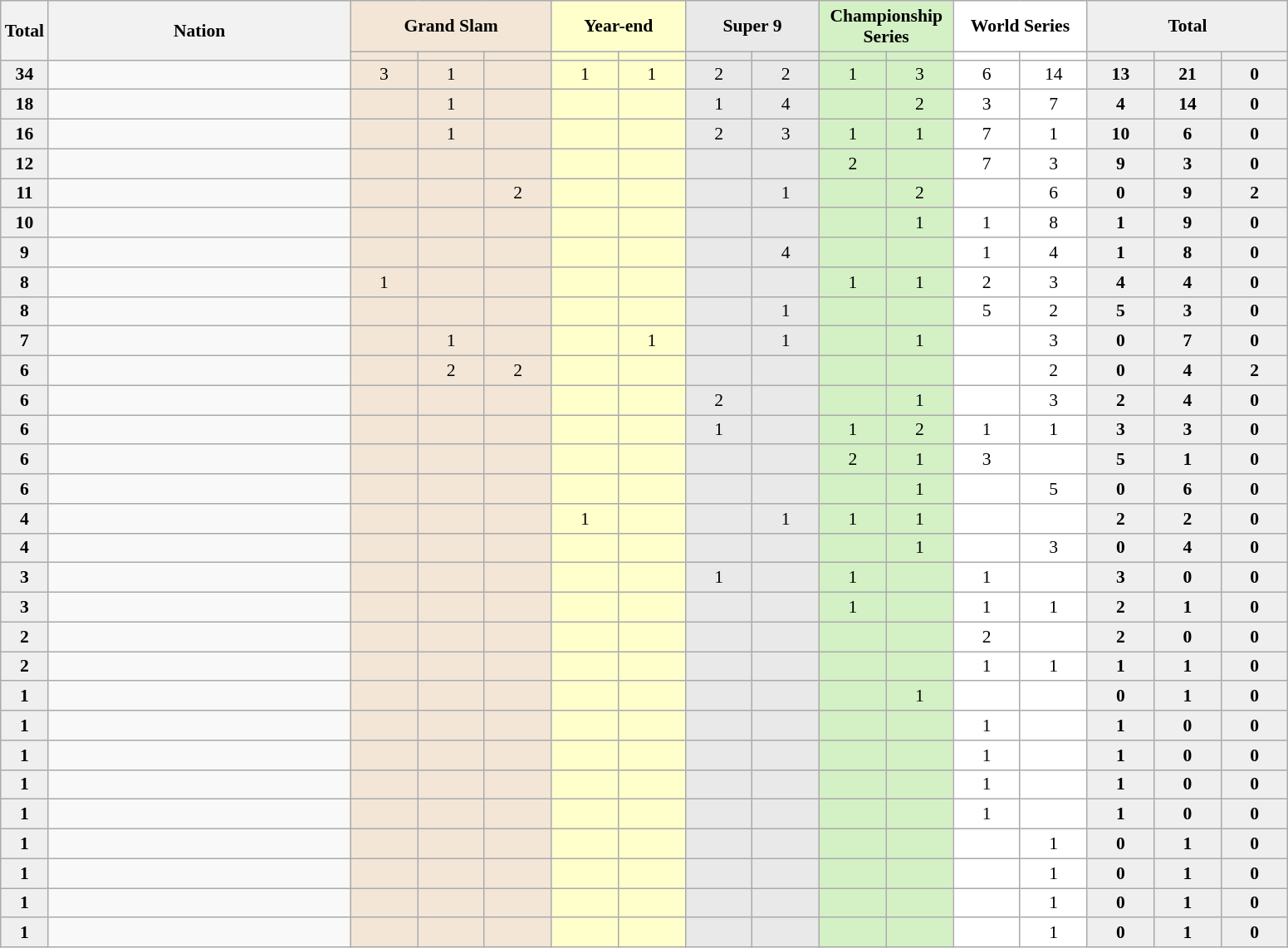<table class="sortable wikitable" style="font-size:90%;">
<tr>
<th rowspan="2">Total</th>
<th style="width:236px;" rowspan="2">Nation</th>
<th style="background-color:#f3e6d7;" colspan="3">Grand Slam</th>
<th style="background-color:#ffffcc;" colspan="2">Year-end</th>
<th style="background-color:#e9e9e9;" colspan="2">Super 9</th>
<th style="background-color:#d4f1c5;" colspan="2">Championship Series</th>
<th style="background-color:#ffffff;" colspan="2">World Series</th>
<th style="background-color:#efefef;" colspan="3">Total</th>
</tr>
<tr>
<th style="width:47px; background-color:#f3e6d7;"></th>
<th style="width:47px; background-color:#f3e6d7;"></th>
<th style="width:47px; background-color:#f3e6d7;"></th>
<th style="width:47px; background-color:#ffffcc;"></th>
<th style="width:47px; background-color:#ffffcc;"></th>
<th style="width:47px; background-color:#e9e9e9;"></th>
<th style="width:47px; background-color:#e9e9e9;"></th>
<th style="width:47px; background-color:#d4f1c5;"></th>
<th style="width:47px; background-color:#d4f1c5;"></th>
<th style="width:47px; background-color:#ffffff;"></th>
<th style="width:47px; background-color:#ffffff;"></th>
<th style="width:47px; background-color:#efefef;"></th>
<th style="width:47px; background-color:#efefef;"></th>
<th style="width:47px; background-color:#efefef;"></th>
</tr>
<tr align=center>
<td bgcolor=#efefef><strong>34</strong></td>
<td align=left></td>
<td bgcolor="#F3E6D7">3</td>
<td bgcolor="#F3E6D7">1</td>
<td bgcolor="#F3E6D7"></td>
<td bgcolor="#ffffcc">1</td>
<td bgcolor="#ffffcc">1</td>
<td bgcolor="#E9E9E9">2</td>
<td bgcolor="#E9E9E9">2</td>
<td bgcolor="#D4F1C5">1</td>
<td bgcolor="#D4F1C5">3</td>
<td bgcolor="#ffffff">6</td>
<td bgcolor="#ffffff">14</td>
<td bgcolor=#efefef><strong>13</strong></td>
<td bgcolor=#efefef><strong>21</strong></td>
<td bgcolor=#efefef><strong>0</strong></td>
</tr>
<tr align=center>
<td bgcolor=#efefef><strong>18</strong></td>
<td align=left></td>
<td bgcolor="#F3E6D7"></td>
<td bgcolor="#F3E6D7">1</td>
<td bgcolor="#F3E6D7"></td>
<td bgcolor="#ffffcc"></td>
<td bgcolor="#ffffcc"></td>
<td bgcolor="#E9E9E9">1</td>
<td bgcolor="#E9E9E9">4</td>
<td bgcolor="#D4F1C5"></td>
<td bgcolor="#D4F1C5">2</td>
<td bgcolor="#ffffff">3</td>
<td bgcolor="#ffffff">7</td>
<td bgcolor=#efefef><strong>4</strong></td>
<td bgcolor=#efefef><strong>14</strong></td>
<td bgcolor=#efefef><strong>0</strong></td>
</tr>
<tr align=center>
<td bgcolor=#efefef><strong>16</strong></td>
<td align=left></td>
<td bgcolor="#F3E6D7"></td>
<td bgcolor="#F3E6D7">1</td>
<td bgcolor="#F3E6D7"></td>
<td bgcolor="#ffffcc"></td>
<td bgcolor="#ffffcc"></td>
<td bgcolor="#E9E9E9">2</td>
<td bgcolor="#E9E9E9">3</td>
<td bgcolor="#D4F1C5">1</td>
<td bgcolor="#D4F1C5">1</td>
<td bgcolor="#ffffff">7</td>
<td bgcolor="#ffffff">1</td>
<td bgcolor=#efefef><strong>10</strong></td>
<td bgcolor=#efefef><strong>6</strong></td>
<td bgcolor=#efefef><strong>0</strong></td>
</tr>
<tr align=center>
<td bgcolor=#efefef><strong>12</strong></td>
<td align=left></td>
<td bgcolor="#F3E6D7"></td>
<td bgcolor="#F3E6D7"></td>
<td bgcolor="#F3E6D7"></td>
<td bgcolor="#ffffcc"></td>
<td bgcolor="#ffffcc"></td>
<td bgcolor="#E9E9E9"></td>
<td bgcolor="#E9E9E9"></td>
<td bgcolor="#D4F1C5">2</td>
<td bgcolor="#D4F1C5"></td>
<td bgcolor="#ffffff">7</td>
<td bgcolor="#ffffff">3</td>
<td bgcolor=#efefef><strong>9</strong></td>
<td bgcolor=#efefef><strong>3</strong></td>
<td bgcolor=#efefef><strong>0</strong></td>
</tr>
<tr align=center>
<td bgcolor=#efefef><strong>11</strong></td>
<td align=left></td>
<td bgcolor="#F3E6D7"></td>
<td bgcolor="#F3E6D7"></td>
<td bgcolor="#F3E6D7">2</td>
<td bgcolor="#ffffcc"></td>
<td bgcolor="#ffffcc"></td>
<td bgcolor="#E9E9E9"></td>
<td bgcolor="#E9E9E9">1</td>
<td bgcolor="#D4F1C5"></td>
<td bgcolor="#D4F1C5">2</td>
<td bgcolor="#ffffff"></td>
<td bgcolor="#ffffff">6</td>
<td bgcolor=#efefef><strong>0</strong></td>
<td bgcolor=#efefef><strong>9</strong></td>
<td bgcolor=#efefef><strong>2</strong></td>
</tr>
<tr align=center>
<td bgcolor=#efefef><strong>10</strong></td>
<td align=left></td>
<td bgcolor="#F3E6D7"></td>
<td bgcolor="#F3E6D7"></td>
<td bgcolor="#F3E6D7"></td>
<td bgcolor="#ffffcc"></td>
<td bgcolor="#ffffcc"></td>
<td bgcolor="#E9E9E9"></td>
<td bgcolor="#E9E9E9"></td>
<td bgcolor="#D4F1C5"></td>
<td bgcolor="#D4F1C5">1</td>
<td bgcolor="#ffffff">1</td>
<td bgcolor="#ffffff">8</td>
<td bgcolor=#efefef><strong>1</strong></td>
<td bgcolor=#efefef><strong>9</strong></td>
<td bgcolor=#efefef><strong>0</strong></td>
</tr>
<tr align=center>
<td bgcolor=#efefef><strong>9</strong></td>
<td align=left></td>
<td bgcolor="#F3E6D7"></td>
<td bgcolor="#F3E6D7"></td>
<td bgcolor="#F3E6D7"></td>
<td bgcolor="#ffffcc"></td>
<td bgcolor="#ffffcc"></td>
<td bgcolor="#E9E9E9"></td>
<td bgcolor="#E9E9E9">4</td>
<td bgcolor="#D4F1C5"></td>
<td bgcolor="#D4F1C5"></td>
<td bgcolor="#ffffff">1</td>
<td bgcolor="#ffffff">4</td>
<td bgcolor=#efefef><strong>1</strong></td>
<td bgcolor=#efefef><strong>8</strong></td>
<td bgcolor=#efefef><strong>0</strong></td>
</tr>
<tr align=center>
<td bgcolor=#efefef><strong>8</strong></td>
<td align=left></td>
<td bgcolor="#F3E6D7">1</td>
<td bgcolor="#F3E6D7"></td>
<td bgcolor="#F3E6D7"></td>
<td bgcolor="#ffffcc"></td>
<td bgcolor="#ffffcc"></td>
<td bgcolor="#E9E9E9"></td>
<td bgcolor="#E9E9E9"></td>
<td bgcolor="#D4F1C5">1</td>
<td bgcolor="#D4F1C5">1</td>
<td bgcolor="#ffffff">2</td>
<td bgcolor="#ffffff">3</td>
<td bgcolor=#efefef><strong>4</strong></td>
<td bgcolor=#efefef><strong>4</strong></td>
<td bgcolor=#efefef><strong>0</strong></td>
</tr>
<tr align=center>
<td bgcolor=#efefef><strong>8</strong></td>
<td align=left></td>
<td bgcolor="#F3E6D7"></td>
<td bgcolor="#F3E6D7"></td>
<td bgcolor="#F3E6D7"></td>
<td bgcolor="#ffffcc"></td>
<td bgcolor="#ffffcc"></td>
<td bgcolor="#E9E9E9"></td>
<td bgcolor="#E9E9E9">1</td>
<td bgcolor="#D4F1C5"></td>
<td bgcolor="#D4F1C5"></td>
<td bgcolor="#ffffff">5</td>
<td bgcolor="#ffffff">2</td>
<td bgcolor=#efefef><strong>5</strong></td>
<td bgcolor=#efefef><strong>3</strong></td>
<td bgcolor=#efefef><strong>0</strong></td>
</tr>
<tr align=center>
<td bgcolor=#efefef><strong>7</strong></td>
<td align=left></td>
<td bgcolor="#F3E6D7"></td>
<td bgcolor="#F3E6D7">1</td>
<td bgcolor="#F3E6D7"></td>
<td bgcolor="#ffffcc"></td>
<td bgcolor="#ffffcc">1</td>
<td bgcolor="#E9E9E9"></td>
<td bgcolor="#E9E9E9">1</td>
<td bgcolor="#D4F1C5"></td>
<td bgcolor="#D4F1C5">1</td>
<td bgcolor="#ffffff"></td>
<td bgcolor="#ffffff">3</td>
<td bgcolor=#efefef><strong>0</strong></td>
<td bgcolor=#efefef><strong>7</strong></td>
<td bgcolor=#efefef><strong>0</strong></td>
</tr>
<tr align=center>
<td bgcolor=#efefef><strong>6</strong></td>
<td align=left></td>
<td bgcolor="#F3E6D7"></td>
<td bgcolor="#F3E6D7">2</td>
<td bgcolor="#F3E6D7">2</td>
<td bgcolor="#ffffcc"></td>
<td bgcolor="#ffffcc"></td>
<td bgcolor="#E9E9E9"></td>
<td bgcolor="#E9E9E9"></td>
<td bgcolor="#D4F1C5"></td>
<td bgcolor="#D4F1C5"></td>
<td bgcolor="#ffffff"></td>
<td bgcolor="#ffffff">2</td>
<td bgcolor=#efefef><strong>0</strong></td>
<td bgcolor=#efefef><strong>4</strong></td>
<td bgcolor=#efefef><strong>2</strong></td>
</tr>
<tr align=center>
<td bgcolor=#efefef><strong>6</strong></td>
<td align=left></td>
<td bgcolor="#F3E6D7"></td>
<td bgcolor="#F3E6D7"></td>
<td bgcolor="#F3E6D7"></td>
<td bgcolor="#ffffcc"></td>
<td bgcolor="#ffffcc"></td>
<td bgcolor="#E9E9E9">2</td>
<td bgcolor="#E9E9E9"></td>
<td bgcolor="#D4F1C5"></td>
<td bgcolor="#D4F1C5">1</td>
<td bgcolor="#ffffff"></td>
<td bgcolor="#ffffff">3</td>
<td bgcolor=#efefef><strong>2</strong></td>
<td bgcolor=#efefef><strong>4</strong></td>
<td bgcolor=#efefef><strong>0</strong></td>
</tr>
<tr align=center>
<td bgcolor=#efefef><strong>6</strong></td>
<td align=left></td>
<td bgcolor="#F3E6D7"></td>
<td bgcolor="#F3E6D7"></td>
<td bgcolor="#F3E6D7"></td>
<td bgcolor="#ffffcc"></td>
<td bgcolor="#ffffcc"></td>
<td bgcolor="#E9E9E9">1</td>
<td bgcolor="#E9E9E9"></td>
<td bgcolor="#D4F1C5">1</td>
<td bgcolor="#D4F1C5">2</td>
<td bgcolor="#ffffff">1</td>
<td bgcolor="#ffffff">1</td>
<td bgcolor=#efefef><strong>3</strong></td>
<td bgcolor=#efefef><strong>3</strong></td>
<td bgcolor=#efefef><strong>0</strong></td>
</tr>
<tr align=center>
<td bgcolor=#efefef><strong>6</strong></td>
<td align=left></td>
<td bgcolor="#F3E6D7"></td>
<td bgcolor="#F3E6D7"></td>
<td bgcolor="#F3E6D7"></td>
<td bgcolor="#ffffcc"></td>
<td bgcolor="#ffffcc"></td>
<td bgcolor="#E9E9E9"></td>
<td bgcolor="#E9E9E9"></td>
<td bgcolor="#D4F1C5">2</td>
<td bgcolor="#D4F1C5">1</td>
<td bgcolor="#ffffff">3</td>
<td bgcolor="#ffffff"></td>
<td bgcolor=#efefef><strong>5</strong></td>
<td bgcolor=#efefef><strong>1</strong></td>
<td bgcolor=#efefef><strong>0</strong></td>
</tr>
<tr align=center>
<td bgcolor=#efefef><strong>6</strong></td>
<td align=left></td>
<td bgcolor="#F3E6D7"></td>
<td bgcolor="#F3E6D7"></td>
<td bgcolor="#F3E6D7"></td>
<td bgcolor="#ffffcc"></td>
<td bgcolor="#ffffcc"></td>
<td bgcolor="#E9E9E9"></td>
<td bgcolor="#E9E9E9"></td>
<td bgcolor="#D4F1C5"></td>
<td bgcolor="#D4F1C5">1</td>
<td bgcolor="#ffffff"></td>
<td bgcolor="#ffffff">5</td>
<td bgcolor=#efefef><strong>0</strong></td>
<td bgcolor=#efefef><strong>6</strong></td>
<td bgcolor=#efefef><strong>0</strong></td>
</tr>
<tr align=center>
<td bgcolor=#efefef><strong>4</strong></td>
<td align=left></td>
<td bgcolor="#F3E6D7"></td>
<td bgcolor="#F3E6D7"></td>
<td bgcolor="#F3E6D7"></td>
<td bgcolor="#ffffcc">1</td>
<td bgcolor="#ffffcc"></td>
<td bgcolor="#E9E9E9"></td>
<td bgcolor="#E9E9E9">1</td>
<td bgcolor="#D4F1C5">1</td>
<td bgcolor="#D4F1C5">1</td>
<td bgcolor="#ffffff"></td>
<td bgcolor="#ffffff"></td>
<td bgcolor=#efefef><strong>2</strong></td>
<td bgcolor=#efefef><strong>2</strong></td>
<td bgcolor=#efefef><strong>0</strong></td>
</tr>
<tr align=center>
<td bgcolor=#efefef><strong>4</strong></td>
<td align=left></td>
<td bgcolor="#F3E6D7"></td>
<td bgcolor="#F3E6D7"></td>
<td bgcolor="#F3E6D7"></td>
<td bgcolor="#ffffcc"></td>
<td bgcolor="#ffffcc"></td>
<td bgcolor="#E9E9E9"></td>
<td bgcolor="#E9E9E9"></td>
<td bgcolor="#D4F1C5"></td>
<td bgcolor="#D4F1C5">1</td>
<td bgcolor="#ffffff"></td>
<td bgcolor="#ffffff">3</td>
<td bgcolor=#efefef><strong>0</strong></td>
<td bgcolor=#efefef><strong>4</strong></td>
<td bgcolor=#efefef><strong>0</strong></td>
</tr>
<tr align=center>
<td bgcolor=#efefef><strong>3</strong></td>
<td align=left></td>
<td bgcolor="#F3E6D7"></td>
<td bgcolor="#F3E6D7"></td>
<td bgcolor="#F3E6D7"></td>
<td bgcolor="#ffffcc"></td>
<td bgcolor="#ffffcc"></td>
<td bgcolor="#E9E9E9">1</td>
<td bgcolor="#E9E9E9"></td>
<td bgcolor="#D4F1C5">1</td>
<td bgcolor="#D4F1C5"></td>
<td bgcolor="#ffffff">1</td>
<td bgcolor="#ffffff"></td>
<td bgcolor=#efefef><strong>3</strong></td>
<td bgcolor=#efefef><strong>0</strong></td>
<td bgcolor=#efefef><strong>0</strong></td>
</tr>
<tr align=center>
<td bgcolor=#efefef><strong>3</strong></td>
<td align=left></td>
<td bgcolor="#F3E6D7"></td>
<td bgcolor="#F3E6D7"></td>
<td bgcolor="#F3E6D7"></td>
<td bgcolor="#ffffcc"></td>
<td bgcolor="#ffffcc"></td>
<td bgcolor="#E9E9E9"></td>
<td bgcolor="#E9E9E9"></td>
<td bgcolor="#D4F1C5">1</td>
<td bgcolor="#D4F1C5"></td>
<td bgcolor="#ffffff">1</td>
<td bgcolor="#ffffff">1</td>
<td bgcolor=#efefef><strong>2</strong></td>
<td bgcolor=#efefef><strong>1</strong></td>
<td bgcolor=#efefef><strong>0</strong></td>
</tr>
<tr align=center>
<td bgcolor=#efefef><strong>2</strong></td>
<td align=left></td>
<td bgcolor="#F3E6D7"></td>
<td bgcolor="#F3E6D7"></td>
<td bgcolor="#F3E6D7"></td>
<td bgcolor="#ffffcc"></td>
<td bgcolor="#ffffcc"></td>
<td bgcolor="#E9E9E9"></td>
<td bgcolor="#E9E9E9"></td>
<td bgcolor="#D4F1C5"></td>
<td bgcolor="#D4F1C5"></td>
<td bgcolor="#ffffff">2</td>
<td bgcolor="#ffffff"></td>
<td bgcolor=#efefef><strong>2</strong></td>
<td bgcolor=#efefef><strong>0</strong></td>
<td bgcolor=#efefef><strong>0</strong></td>
</tr>
<tr align=center>
<td bgcolor=#efefef><strong>2</strong></td>
<td align=left></td>
<td bgcolor="#F3E6D7"></td>
<td bgcolor="#F3E6D7"></td>
<td bgcolor="#F3E6D7"></td>
<td bgcolor="#ffffcc"></td>
<td bgcolor="#ffffcc"></td>
<td bgcolor="#E9E9E9"></td>
<td bgcolor="#E9E9E9"></td>
<td bgcolor="#D4F1C5"></td>
<td bgcolor="#D4F1C5"></td>
<td bgcolor="#ffffff">1</td>
<td bgcolor="#ffffff">1</td>
<td bgcolor=#efefef><strong>1</strong></td>
<td bgcolor=#efefef><strong>1</strong></td>
<td bgcolor=#efefef><strong>0</strong></td>
</tr>
<tr align=center>
<td bgcolor=#efefef><strong>1</strong></td>
<td align=left></td>
<td bgcolor="#F3E6D7"></td>
<td bgcolor="#F3E6D7"></td>
<td bgcolor="#F3E6D7"></td>
<td bgcolor="#ffffcc"></td>
<td bgcolor="#ffffcc"></td>
<td bgcolor="#E9E9E9"></td>
<td bgcolor="#E9E9E9"></td>
<td bgcolor="#D4F1C5"></td>
<td bgcolor="#D4F1C5">1</td>
<td bgcolor="#ffffff"></td>
<td bgcolor="#ffffff"></td>
<td bgcolor=#efefef><strong>0</strong></td>
<td bgcolor=#efefef><strong>1</strong></td>
<td bgcolor=#efefef><strong>0</strong></td>
</tr>
<tr align=center>
<td bgcolor=#efefef><strong>1</strong></td>
<td align=left></td>
<td bgcolor="#F3E6D7"></td>
<td bgcolor="#F3E6D7"></td>
<td bgcolor="#F3E6D7"></td>
<td bgcolor="#ffffcc"></td>
<td bgcolor="#ffffcc"></td>
<td bgcolor="#E9E9E9"></td>
<td bgcolor="#E9E9E9"></td>
<td bgcolor="#D4F1C5"></td>
<td bgcolor="#D4F1C5"></td>
<td bgcolor="#ffffff">1</td>
<td bgcolor="#ffffff"></td>
<td bgcolor=#efefef><strong>1</strong></td>
<td bgcolor=#efefef><strong>0</strong></td>
<td bgcolor=#efefef><strong>0</strong></td>
</tr>
<tr align=center>
<td bgcolor=#efefef><strong>1</strong></td>
<td align=left></td>
<td bgcolor="#F3E6D7"></td>
<td bgcolor="#F3E6D7"></td>
<td bgcolor="#F3E6D7"></td>
<td bgcolor="#ffffcc"></td>
<td bgcolor="#ffffcc"></td>
<td bgcolor="#E9E9E9"></td>
<td bgcolor="#E9E9E9"></td>
<td bgcolor="#D4F1C5"></td>
<td bgcolor="#D4F1C5"></td>
<td bgcolor="#ffffff">1</td>
<td bgcolor="#ffffff"></td>
<td bgcolor=#efefef><strong>1</strong></td>
<td bgcolor=#efefef><strong>0</strong></td>
<td bgcolor=#efefef><strong>0</strong></td>
</tr>
<tr align=center>
<td bgcolor=#efefef><strong>1</strong></td>
<td align=left></td>
<td bgcolor="#F3E6D7"></td>
<td bgcolor="#F3E6D7"></td>
<td bgcolor="#F3E6D7"></td>
<td bgcolor="#ffffcc"></td>
<td bgcolor="#ffffcc"></td>
<td bgcolor="#E9E9E9"></td>
<td bgcolor="#E9E9E9"></td>
<td bgcolor="#D4F1C5"></td>
<td bgcolor="#D4F1C5"></td>
<td bgcolor="#ffffff">1</td>
<td bgcolor="#ffffff"></td>
<td bgcolor=#efefef><strong>1</strong></td>
<td bgcolor=#efefef><strong>0</strong></td>
<td bgcolor=#efefef><strong>0</strong></td>
</tr>
<tr align=center>
<td bgcolor=#efefef><strong>1</strong></td>
<td align=left></td>
<td bgcolor="#F3E6D7"></td>
<td bgcolor="#F3E6D7"></td>
<td bgcolor="#F3E6D7"></td>
<td bgcolor="#ffffcc"></td>
<td bgcolor="#ffffcc"></td>
<td bgcolor="#E9E9E9"></td>
<td bgcolor="#E9E9E9"></td>
<td bgcolor="#D4F1C5"></td>
<td bgcolor="#D4F1C5"></td>
<td bgcolor="#ffffff">1</td>
<td bgcolor="#ffffff"></td>
<td bgcolor=#efefef><strong>1</strong></td>
<td bgcolor=#efefef><strong>0</strong></td>
<td bgcolor=#efefef><strong>0</strong></td>
</tr>
<tr align=center>
<td bgcolor=#efefef><strong>1</strong></td>
<td align=left></td>
<td bgcolor="#F3E6D7"></td>
<td bgcolor="#F3E6D7"></td>
<td bgcolor="#F3E6D7"></td>
<td bgcolor="#ffffcc"></td>
<td bgcolor="#ffffcc"></td>
<td bgcolor="#E9E9E9"></td>
<td bgcolor="#E9E9E9"></td>
<td bgcolor="#D4F1C5"></td>
<td bgcolor="#D4F1C5"></td>
<td bgcolor="#ffffff"></td>
<td bgcolor="#ffffff">1</td>
<td bgcolor=#efefef><strong>0</strong></td>
<td bgcolor=#efefef><strong>1</strong></td>
<td bgcolor=#efefef><strong>0</strong></td>
</tr>
<tr align=center>
<td bgcolor=#efefef><strong>1</strong></td>
<td align=left></td>
<td bgcolor="#F3E6D7"></td>
<td bgcolor="#F3E6D7"></td>
<td bgcolor="#F3E6D7"></td>
<td bgcolor="#ffffcc"></td>
<td bgcolor="#ffffcc"></td>
<td bgcolor="#E9E9E9"></td>
<td bgcolor="#E9E9E9"></td>
<td bgcolor="#D4F1C5"></td>
<td bgcolor="#D4F1C5"></td>
<td bgcolor="#ffffff"></td>
<td bgcolor="#ffffff">1</td>
<td bgcolor=#efefef><strong>0</strong></td>
<td bgcolor=#efefef><strong>1</strong></td>
<td bgcolor=#efefef><strong>0</strong></td>
</tr>
<tr align=center>
<td bgcolor=#efefef><strong>1</strong></td>
<td align=left></td>
<td bgcolor="#F3E6D7"></td>
<td bgcolor="#F3E6D7"></td>
<td bgcolor="#F3E6D7"></td>
<td bgcolor="#ffffcc"></td>
<td bgcolor="#ffffcc"></td>
<td bgcolor="#E9E9E9"></td>
<td bgcolor="#E9E9E9"></td>
<td bgcolor="#D4F1C5"></td>
<td bgcolor="#D4F1C5"></td>
<td bgcolor="#ffffff"></td>
<td bgcolor="#ffffff">1</td>
<td bgcolor=#efefef><strong>0</strong></td>
<td bgcolor=#efefef><strong>1</strong></td>
<td bgcolor=#efefef><strong>0</strong></td>
</tr>
<tr align=center>
<td bgcolor=#efefef><strong>1</strong></td>
<td align=left></td>
<td bgcolor="#F3E6D7"></td>
<td bgcolor="#F3E6D7"></td>
<td bgcolor="#F3E6D7"></td>
<td bgcolor="#ffffcc"></td>
<td bgcolor="#ffffcc"></td>
<td bgcolor="#E9E9E9"></td>
<td bgcolor="#E9E9E9"></td>
<td bgcolor="#D4F1C5"></td>
<td bgcolor="#D4F1C5"></td>
<td bgcolor="#ffffff"></td>
<td bgcolor="#ffffff">1</td>
<td bgcolor=#efefef><strong>0</strong></td>
<td bgcolor=#efefef><strong>1</strong></td>
<td bgcolor=#efefef><strong>0</strong></td>
</tr>
</table>
